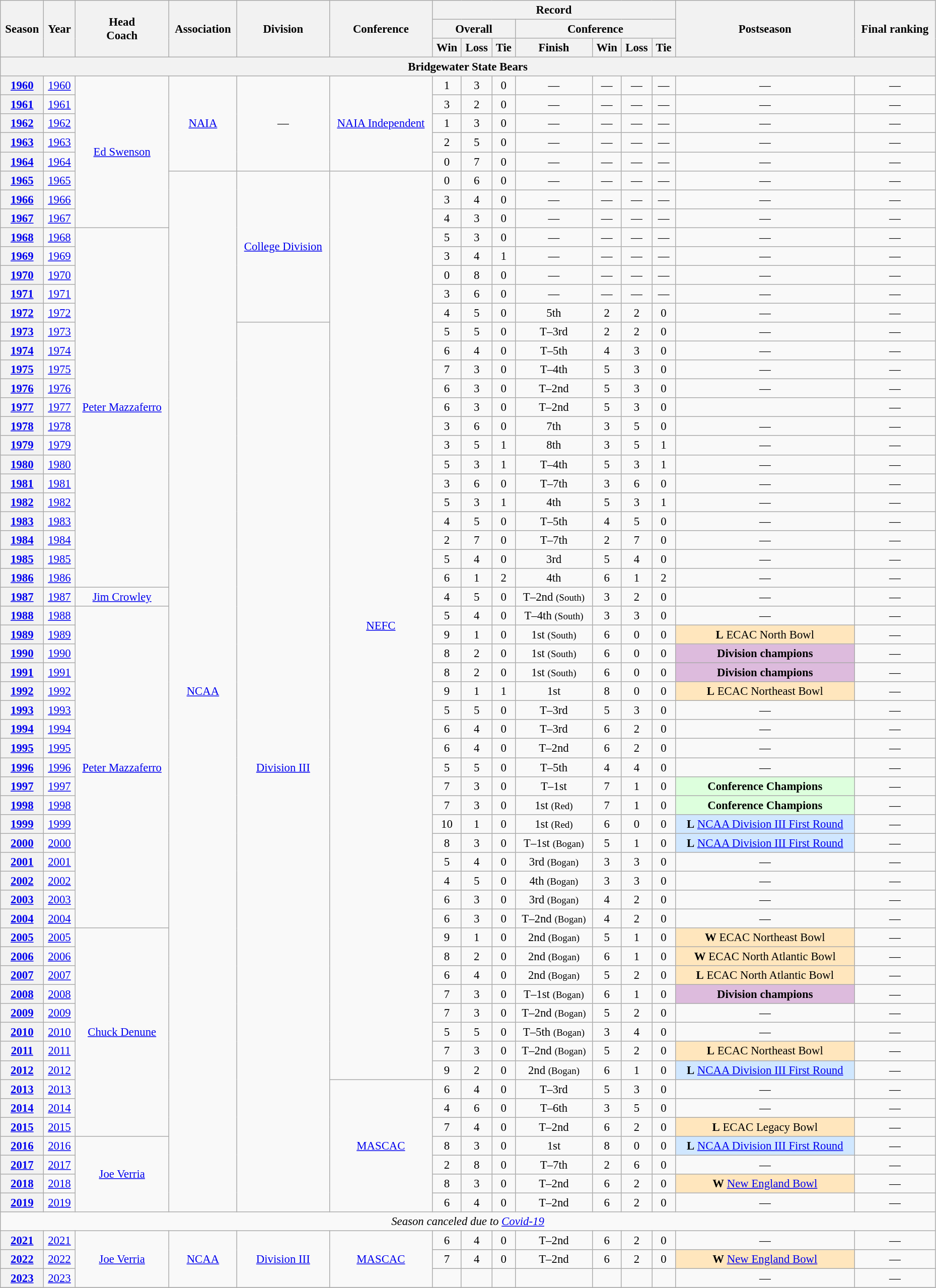<table class="wikitable" style="font-size: 95%; width:98%;text-align:center;">
<tr>
<th rowspan="3">Season</th>
<th rowspan="3">Year</th>
<th rowspan="3">Head<br>Coach</th>
<th rowspan="3">Association</th>
<th rowspan="3">Division</th>
<th rowspan="3">Conference</th>
<th colspan="7">Record</th>
<th rowspan="3">Postseason</th>
<th rowspan="3">Final ranking</th>
</tr>
<tr>
<th colspan="3">Overall</th>
<th colspan="4">Conference</th>
</tr>
<tr>
<th>Win</th>
<th>Loss</th>
<th>Tie</th>
<th>Finish</th>
<th>Win</th>
<th>Loss</th>
<th>Tie</th>
</tr>
<tr>
<th colspan=15 style=>Bridgewater State Bears</th>
</tr>
<tr>
<th><a href='#'>1960</a></th>
<td><a href='#'>1960</a></td>
<td rowspan=8><a href='#'>Ed Swenson</a></td>
<td rowspan="5"><a href='#'>NAIA</a></td>
<td rowspan="5">—</td>
<td rowspan="5"><a href='#'>NAIA Independent</a></td>
<td>1</td>
<td>3</td>
<td>0</td>
<td>—</td>
<td>—</td>
<td>—</td>
<td>—</td>
<td>—</td>
<td>—</td>
</tr>
<tr>
<th><a href='#'>1961</a></th>
<td><a href='#'>1961</a></td>
<td>3</td>
<td>2</td>
<td>0</td>
<td>—</td>
<td>—</td>
<td>—</td>
<td>—</td>
<td>—</td>
<td>—</td>
</tr>
<tr>
<th><a href='#'>1962</a></th>
<td><a href='#'>1962</a></td>
<td>1</td>
<td>3</td>
<td>0</td>
<td>—</td>
<td>—</td>
<td>—</td>
<td>—</td>
<td>—</td>
<td>—</td>
</tr>
<tr>
<th><a href='#'>1963</a></th>
<td><a href='#'>1963</a></td>
<td>2</td>
<td>5</td>
<td>0</td>
<td>—</td>
<td>—</td>
<td>—</td>
<td>—</td>
<td>—</td>
<td>—</td>
</tr>
<tr>
<th><a href='#'>1964</a></th>
<td><a href='#'>1964</a></td>
<td>0</td>
<td>7</td>
<td>0</td>
<td>—</td>
<td>—</td>
<td>—</td>
<td>—</td>
<td>—</td>
<td>—</td>
</tr>
<tr>
<th><a href='#'>1965</a></th>
<td><a href='#'>1965</a></td>
<td rowspan="55"><a href='#'>NCAA</a></td>
<td rowspan="8"><a href='#'>College Division</a></td>
<td rowspan="48"><a href='#'>NEFC</a></td>
<td>0</td>
<td>6</td>
<td>0</td>
<td>—</td>
<td>—</td>
<td>—</td>
<td>—</td>
<td>—</td>
<td>—</td>
</tr>
<tr>
<th><a href='#'>1966</a></th>
<td><a href='#'>1966</a></td>
<td>3</td>
<td>4</td>
<td>0</td>
<td>—</td>
<td>—</td>
<td>—</td>
<td>—</td>
<td>—</td>
<td>—</td>
</tr>
<tr>
<th><a href='#'>1967</a></th>
<td><a href='#'>1967</a></td>
<td>4</td>
<td>3</td>
<td>0</td>
<td>—</td>
<td>—</td>
<td>—</td>
<td>—</td>
<td>—</td>
<td>—</td>
</tr>
<tr>
<th><a href='#'>1968</a></th>
<td><a href='#'>1968</a></td>
<td rowspan=19><a href='#'>Peter Mazzaferro</a></td>
<td>5</td>
<td>3</td>
<td>0</td>
<td>—</td>
<td>—</td>
<td>—</td>
<td>—</td>
<td>—</td>
<td>—</td>
</tr>
<tr>
<th><a href='#'>1969</a></th>
<td><a href='#'>1969</a></td>
<td>3</td>
<td>4</td>
<td>1</td>
<td>—</td>
<td>—</td>
<td>—</td>
<td>—</td>
<td>—</td>
<td>—</td>
</tr>
<tr>
<th><a href='#'>1970</a></th>
<td><a href='#'>1970</a></td>
<td>0</td>
<td>8</td>
<td>0</td>
<td>—</td>
<td>—</td>
<td>—</td>
<td>—</td>
<td>—</td>
<td>—</td>
</tr>
<tr>
<th><a href='#'>1971</a></th>
<td><a href='#'>1971</a></td>
<td>3</td>
<td>6</td>
<td>0</td>
<td>—</td>
<td>—</td>
<td>—</td>
<td>—</td>
<td>—</td>
<td>—</td>
</tr>
<tr>
<th><a href='#'>1972</a></th>
<td><a href='#'>1972</a></td>
<td>4</td>
<td>5</td>
<td>0</td>
<td>5th</td>
<td>2</td>
<td>2</td>
<td>0</td>
<td>—</td>
<td>—</td>
</tr>
<tr>
<th><a href='#'>1973</a></th>
<td><a href='#'>1973</a></td>
<td rowspan=47><a href='#'>Division III</a></td>
<td>5</td>
<td>5</td>
<td>0</td>
<td>T–3rd</td>
<td>2</td>
<td>2</td>
<td>0</td>
<td>—</td>
<td>—</td>
</tr>
<tr>
<th><a href='#'>1974</a></th>
<td><a href='#'>1974</a></td>
<td>6</td>
<td>4</td>
<td>0</td>
<td>T–5th</td>
<td>4</td>
<td>3</td>
<td>0</td>
<td>—</td>
<td>—</td>
</tr>
<tr>
<th><a href='#'>1975</a></th>
<td><a href='#'>1975</a></td>
<td>7</td>
<td>3</td>
<td>0</td>
<td>T–4th</td>
<td>5</td>
<td>3</td>
<td>0</td>
<td>—</td>
<td>—</td>
</tr>
<tr>
<th><a href='#'>1976</a></th>
<td><a href='#'>1976</a></td>
<td>6</td>
<td>3</td>
<td>0</td>
<td>T–2nd</td>
<td>5</td>
<td>3</td>
<td>0</td>
<td>—</td>
<td>—</td>
</tr>
<tr>
<th><a href='#'>1977</a></th>
<td><a href='#'>1977</a></td>
<td>6</td>
<td>3</td>
<td>0</td>
<td>T–2nd</td>
<td>5</td>
<td>3</td>
<td>0</td>
<td></td>
<td>—</td>
</tr>
<tr>
<th><a href='#'>1978</a></th>
<td><a href='#'>1978</a></td>
<td>3</td>
<td>6</td>
<td>0</td>
<td>7th</td>
<td>3</td>
<td>5</td>
<td>0</td>
<td>—</td>
<td>—</td>
</tr>
<tr>
<th><a href='#'>1979</a></th>
<td><a href='#'>1979</a></td>
<td>3</td>
<td>5</td>
<td>1</td>
<td>8th</td>
<td>3</td>
<td>5</td>
<td>1</td>
<td>—</td>
<td>—</td>
</tr>
<tr>
<th><a href='#'>1980</a></th>
<td><a href='#'>1980</a></td>
<td>5</td>
<td>3</td>
<td>1</td>
<td>T–4th</td>
<td>5</td>
<td>3</td>
<td>1</td>
<td>—</td>
<td>—</td>
</tr>
<tr>
<th><a href='#'>1981</a></th>
<td><a href='#'>1981</a></td>
<td>3</td>
<td>6</td>
<td>0</td>
<td>T–7th</td>
<td>3</td>
<td>6</td>
<td>0</td>
<td>—</td>
<td>—</td>
</tr>
<tr>
<th><a href='#'>1982</a></th>
<td><a href='#'>1982</a></td>
<td>5</td>
<td>3</td>
<td>1</td>
<td>4th</td>
<td>5</td>
<td>3</td>
<td>1</td>
<td>—</td>
<td>—</td>
</tr>
<tr>
<th><a href='#'>1983</a></th>
<td><a href='#'>1983</a></td>
<td>4</td>
<td>5</td>
<td>0</td>
<td>T–5th</td>
<td>4</td>
<td>5</td>
<td>0</td>
<td>—</td>
<td>—</td>
</tr>
<tr>
<th><a href='#'>1984</a></th>
<td><a href='#'>1984</a></td>
<td>2</td>
<td>7</td>
<td>0</td>
<td>T–7th</td>
<td>2</td>
<td>7</td>
<td>0</td>
<td>—</td>
<td>—</td>
</tr>
<tr>
<th><a href='#'>1985</a></th>
<td><a href='#'>1985</a></td>
<td>5</td>
<td>4</td>
<td>0</td>
<td>3rd</td>
<td>5</td>
<td>4</td>
<td>0</td>
<td>—</td>
<td>—</td>
</tr>
<tr>
<th><a href='#'>1986</a></th>
<td><a href='#'>1986</a></td>
<td>6</td>
<td>1</td>
<td>2</td>
<td>4th</td>
<td>6</td>
<td>1</td>
<td>2</td>
<td>—</td>
<td>—</td>
</tr>
<tr>
<th><a href='#'>1987</a></th>
<td><a href='#'>1987</a></td>
<td rowspan=1><a href='#'>Jim Crowley</a></td>
<td>4</td>
<td>5</td>
<td>0</td>
<td>T–2nd <small>(South)</small></td>
<td>3</td>
<td>2</td>
<td>0</td>
<td>—</td>
<td>—</td>
</tr>
<tr>
<th><a href='#'>1988</a></th>
<td><a href='#'>1988</a></td>
<td rowspan=17><a href='#'>Peter Mazzaferro</a></td>
<td>5</td>
<td>4</td>
<td>0</td>
<td>T–4th <small>(South)</small></td>
<td>3</td>
<td>3</td>
<td>0</td>
<td>—</td>
<td>—</td>
</tr>
<tr>
<th><a href='#'>1989</a></th>
<td><a href='#'>1989</a></td>
<td>9</td>
<td>1</td>
<td>0</td>
<td>1st <small>(South)</small></td>
<td>6</td>
<td>0</td>
<td>0</td>
<td bgcolor="#ffe6bd"><strong>L</strong> ECAC North Bowl</td>
<td>—</td>
</tr>
<tr>
<th><a href='#'>1990</a></th>
<td><a href='#'>1990</a></td>
<td>8</td>
<td>2</td>
<td>0</td>
<td>1st <small>(South)</small></td>
<td>6</td>
<td>0</td>
<td>0</td>
<td bgcolor="#ddbbdd"><strong>Division champions</strong></td>
<td>—</td>
</tr>
<tr>
<th><a href='#'>1991</a></th>
<td><a href='#'>1991</a></td>
<td>8</td>
<td>2</td>
<td>0</td>
<td>1st <small>(South)</small></td>
<td>6</td>
<td>0</td>
<td>0</td>
<td bgcolor="#ddbbdd"><strong>Division champions</strong></td>
<td>—</td>
</tr>
<tr>
<th><a href='#'>1992</a></th>
<td><a href='#'>1992</a></td>
<td>9</td>
<td>1</td>
<td>1</td>
<td>1st</td>
<td>8</td>
<td>0</td>
<td>0</td>
<td bgcolor="#ffe6bd"><strong>L</strong> ECAC Northeast Bowl</td>
<td>—</td>
</tr>
<tr>
<th><a href='#'>1993</a></th>
<td><a href='#'>1993</a></td>
<td>5</td>
<td>5</td>
<td>0</td>
<td>T–3rd</td>
<td>5</td>
<td>3</td>
<td>0</td>
<td>—</td>
<td>—</td>
</tr>
<tr>
<th><a href='#'>1994</a></th>
<td><a href='#'>1994</a></td>
<td>6</td>
<td>4</td>
<td>0</td>
<td>T–3rd</td>
<td>6</td>
<td>2</td>
<td>0</td>
<td>—</td>
<td>—</td>
</tr>
<tr>
<th><a href='#'>1995</a></th>
<td><a href='#'>1995</a></td>
<td>6</td>
<td>4</td>
<td>0</td>
<td>T–2nd</td>
<td>6</td>
<td>2</td>
<td>0</td>
<td>—</td>
<td>—</td>
</tr>
<tr>
<th><a href='#'>1996</a></th>
<td><a href='#'>1996</a></td>
<td>5</td>
<td>5</td>
<td>0</td>
<td>T–5th</td>
<td>4</td>
<td>4</td>
<td>0</td>
<td>—</td>
<td>—</td>
</tr>
<tr>
<th><a href='#'>1997</a></th>
<td><a href='#'>1997</a></td>
<td>7</td>
<td>3</td>
<td>0</td>
<td>T–1st</td>
<td>7</td>
<td>1</td>
<td>0</td>
<td bgcolor="#ddffdd"><strong>Conference Champions</strong></td>
<td>—</td>
</tr>
<tr>
<th><a href='#'>1998</a></th>
<td><a href='#'>1998</a></td>
<td>7</td>
<td>3</td>
<td>0</td>
<td>1st <small>(Red)</small></td>
<td>7</td>
<td>1</td>
<td>0</td>
<td bgcolor="#ddffdd"><strong>Conference Champions</strong></td>
<td>—</td>
</tr>
<tr>
<th><a href='#'>1999</a></th>
<td><a href='#'>1999</a></td>
<td>10</td>
<td>1</td>
<td>0</td>
<td>1st <small>(Red)</small></td>
<td>6</td>
<td>0</td>
<td>0</td>
<td bgcolor="#d0e7ff"><strong>L</strong> <a href='#'>NCAA Division III First Round</a></td>
<td>—</td>
</tr>
<tr>
<th><a href='#'>2000</a></th>
<td><a href='#'>2000</a></td>
<td>8</td>
<td>3</td>
<td>0</td>
<td>T–1st <small>(Bogan)</small></td>
<td>5</td>
<td>1</td>
<td>0</td>
<td bgcolor="#d0e7ff"><strong>L</strong> <a href='#'>NCAA Division III First Round</a></td>
<td>—</td>
</tr>
<tr>
<th><a href='#'>2001</a></th>
<td><a href='#'>2001</a></td>
<td>5</td>
<td>4</td>
<td>0</td>
<td>3rd <small>(Bogan)</small></td>
<td>3</td>
<td>3</td>
<td>0</td>
<td>—</td>
<td>—</td>
</tr>
<tr>
<th><a href='#'>2002</a></th>
<td><a href='#'>2002</a></td>
<td>4</td>
<td>5</td>
<td>0</td>
<td>4th <small>(Bogan)</small></td>
<td>3</td>
<td>3</td>
<td>0</td>
<td>—</td>
<td>—</td>
</tr>
<tr>
<th><a href='#'>2003</a></th>
<td><a href='#'>2003</a></td>
<td>6</td>
<td>3</td>
<td>0</td>
<td>3rd <small>(Bogan)</small></td>
<td>4</td>
<td>2</td>
<td>0</td>
<td>—</td>
<td>—</td>
</tr>
<tr>
<th><a href='#'>2004</a></th>
<td><a href='#'>2004</a></td>
<td>6</td>
<td>3</td>
<td>0</td>
<td>T–2nd <small>(Bogan)</small></td>
<td>4</td>
<td>2</td>
<td>0</td>
<td>—</td>
<td>—</td>
</tr>
<tr>
<th><a href='#'>2005</a></th>
<td><a href='#'>2005</a></td>
<td rowspan=11><a href='#'>Chuck Denune</a></td>
<td>9</td>
<td>1</td>
<td>0</td>
<td>2nd <small>(Bogan)</small></td>
<td>5</td>
<td>1</td>
<td>0</td>
<td bgcolor="#ffe6bd"><strong>W</strong> ECAC Northeast Bowl</td>
<td>—</td>
</tr>
<tr>
<th><a href='#'>2006</a></th>
<td><a href='#'>2006</a></td>
<td>8</td>
<td>2</td>
<td>0</td>
<td>2nd <small>(Bogan)</small></td>
<td>6</td>
<td>1</td>
<td>0</td>
<td bgcolor="#ffe6bd"><strong>W</strong> ECAC North Atlantic Bowl</td>
<td>—</td>
</tr>
<tr>
<th><a href='#'>2007</a></th>
<td><a href='#'>2007</a></td>
<td>6</td>
<td>4</td>
<td>0</td>
<td>2nd <small>(Bogan)</small></td>
<td>5</td>
<td>2</td>
<td>0</td>
<td bgcolor="#ffe6bd"><strong>L</strong> ECAC North Atlantic Bowl</td>
<td>—</td>
</tr>
<tr>
<th><a href='#'>2008</a></th>
<td><a href='#'>2008</a></td>
<td>7</td>
<td>3</td>
<td>0</td>
<td>T–1st <small>(Bogan)</small></td>
<td>6</td>
<td>1</td>
<td>0</td>
<td bgcolor="#ddbbdd"><strong>Division champions</strong></td>
<td>—</td>
</tr>
<tr>
<th><a href='#'>2009</a></th>
<td><a href='#'>2009</a></td>
<td>7</td>
<td>3</td>
<td>0</td>
<td>T–2nd <small>(Bogan)</small></td>
<td>5</td>
<td>2</td>
<td>0</td>
<td>—</td>
<td>—</td>
</tr>
<tr>
<th><a href='#'>2010</a></th>
<td><a href='#'>2010</a></td>
<td>5</td>
<td>5</td>
<td>0</td>
<td>T–5th <small>(Bogan)</small></td>
<td>3</td>
<td>4</td>
<td>0</td>
<td>—</td>
<td>—</td>
</tr>
<tr>
<th><a href='#'>2011</a></th>
<td><a href='#'>2011</a></td>
<td>7</td>
<td>3</td>
<td>0</td>
<td>T–2nd <small>(Bogan)</small></td>
<td>5</td>
<td>2</td>
<td>0</td>
<td bgcolor="#ffe6bd"><strong>L</strong> ECAC Northeast Bowl</td>
<td>—</td>
</tr>
<tr>
<th><a href='#'>2012</a></th>
<td><a href='#'>2012</a></td>
<td>9</td>
<td>2</td>
<td>0</td>
<td>2nd <small>(Bogan)</small></td>
<td>6</td>
<td>1</td>
<td>0</td>
<td bgcolor="#d0e7ff"><strong>L</strong> <a href='#'>NCAA Division III First Round</a></td>
<td>—</td>
</tr>
<tr>
<th><a href='#'>2013</a></th>
<td><a href='#'>2013</a></td>
<td rowspan=7><a href='#'>MASCAC</a></td>
<td>6</td>
<td>4</td>
<td>0</td>
<td>T–3rd</td>
<td>5</td>
<td>3</td>
<td>0</td>
<td>—</td>
<td>—</td>
</tr>
<tr>
<th><a href='#'>2014</a></th>
<td><a href='#'>2014</a></td>
<td>4</td>
<td>6</td>
<td>0</td>
<td>T–6th</td>
<td>3</td>
<td>5</td>
<td>0</td>
<td>—</td>
<td>—</td>
</tr>
<tr>
<th><a href='#'>2015</a></th>
<td><a href='#'>2015</a></td>
<td>7</td>
<td>4</td>
<td>0</td>
<td>T–2nd</td>
<td>6</td>
<td>2</td>
<td>0</td>
<td bgcolor="#ffe6bd"><strong>L</strong> ECAC Legacy Bowl</td>
<td>—</td>
</tr>
<tr>
<th><a href='#'>2016</a></th>
<td><a href='#'>2016</a></td>
<td rowspan=4><a href='#'>Joe Verria</a></td>
<td>8</td>
<td>3</td>
<td>0</td>
<td>1st</td>
<td>8</td>
<td>0</td>
<td>0</td>
<td bgcolor="#d0e7ff"><strong>L</strong> <a href='#'>NCAA Division III First Round</a></td>
<td>—</td>
</tr>
<tr>
<th><a href='#'>2017</a></th>
<td><a href='#'>2017</a></td>
<td>2</td>
<td>8</td>
<td>0</td>
<td>T–7th</td>
<td>2</td>
<td>6</td>
<td>0</td>
<td>—</td>
<td>—</td>
</tr>
<tr>
<th><a href='#'>2018</a></th>
<td><a href='#'>2018</a></td>
<td>8</td>
<td>3</td>
<td>0</td>
<td>T–2nd</td>
<td>6</td>
<td>2</td>
<td>0</td>
<td bgcolor="#ffe6bd"><strong>W</strong> <a href='#'>New England Bowl</a></td>
<td>—</td>
</tr>
<tr>
<th><a href='#'>2019</a></th>
<td><a href='#'>2019</a></td>
<td>6</td>
<td>4</td>
<td>0</td>
<td>T–2nd</td>
<td>6</td>
<td>2</td>
<td>0</td>
<td>—</td>
<td>—</td>
</tr>
<tr>
<td colspan=15 style=><em>Season canceled due to <a href='#'>Covid-19</a></em></td>
</tr>
<tr>
<th><a href='#'>2021</a></th>
<td><a href='#'>2021</a></td>
<td rowspan=3><a href='#'>Joe Verria</a></td>
<td rowspan=3><a href='#'>NCAA</a></td>
<td rowspan=3><a href='#'>Division III</a></td>
<td rowspan=3><a href='#'>MASCAC</a></td>
<td>6</td>
<td>4</td>
<td>0</td>
<td>T–2nd</td>
<td>6</td>
<td>2</td>
<td>0</td>
<td>—</td>
<td>—</td>
</tr>
<tr>
<th><a href='#'>2022</a></th>
<td><a href='#'>2022</a></td>
<td>7</td>
<td>4</td>
<td>0</td>
<td>T–2nd</td>
<td>6</td>
<td>2</td>
<td>0</td>
<td bgcolor="#ffe6bd"><strong>W</strong> <a href='#'>New England Bowl</a></td>
<td>—</td>
</tr>
<tr>
<th><a href='#'>2023</a></th>
<td><a href='#'>2023</a></td>
<td></td>
<td></td>
<td></td>
<td></td>
<td></td>
<td></td>
<td></td>
<td>—</td>
<td>—</td>
</tr>
<tr>
</tr>
</table>
